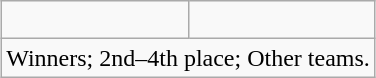<table class="wikitable" style="text-align:center; margin: 1em auto;">
<tr>
<td><br></td>
<td><br></td>
</tr>
<tr>
<td colspan="2"> Winners;  2nd–4th place;  Other teams.</td>
</tr>
</table>
